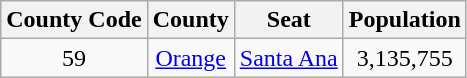<table class="wikitable sortable" style="text-align:center;">
<tr>
<th> County Code</th>
<th>County</th>
<th>Seat</th>
<th>Population</th>
</tr>
<tr>
<td>59</td>
<td><a href='#'>Orange</a></td>
<td><a href='#'>Santa Ana</a></td>
<td>3,135,755</td>
</tr>
</table>
